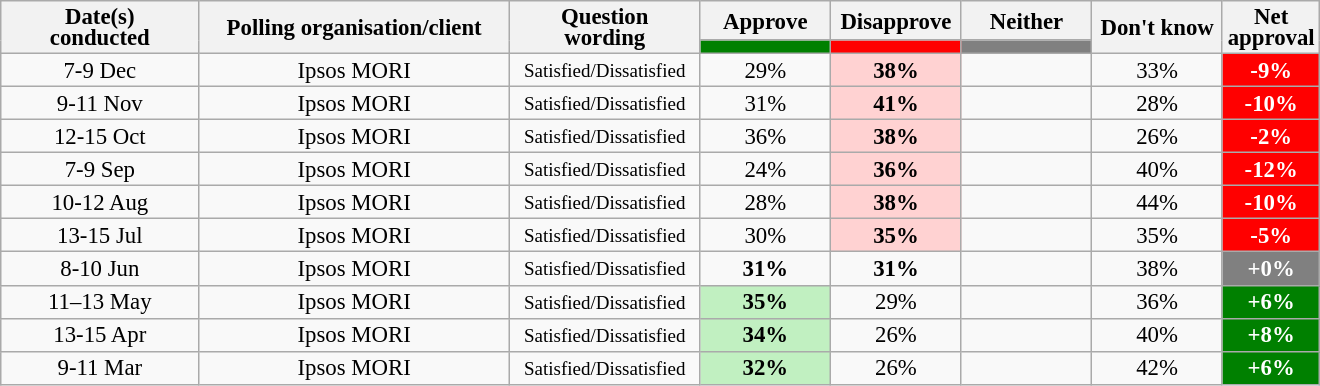<table class="wikitable collapsible sortable" style="text-align:center;font-size:95%;line-height:14px;">
<tr>
<th style="width:125px;" rowspan="2">Date(s)<br>conducted</th>
<th style="width:200px;" rowspan="2">Polling organisation/client</th>
<th style="width:120px;" rowspan="2">Question<br>wording</th>
<th class="unsortable" style="width:80px;">Approve</th>
<th class="unsortable" style="width: 80px;">Disapprove</th>
<th class="unsortable" style="width:80px;">Neither</th>
<th class="unsortable" style="width:80px;" rowspan="2">Don't know</th>
<th class="unsortable" style="width:20px;" rowspan="2">Net approval</th>
</tr>
<tr>
<th class="unsortable" style="background:green;width:60px;"></th>
<th class="unsortable" style="background:red;width:60px;"></th>
<th class="unsortable" style="background:grey;width:60px;"></th>
</tr>
<tr>
<td>7-9 Dec</td>
<td>Ipsos MORI</td>
<td><small>Satisfied/Dissatisfied</small></td>
<td>29%</td>
<td style="background:#FFD2D2"><strong>38%</strong></td>
<td></td>
<td>33%</td>
<td style="background:red;color:white;"><strong>-9%</strong></td>
</tr>
<tr>
<td>9-11 Nov</td>
<td>Ipsos MORI</td>
<td><small>Satisfied/Dissatisfied</small></td>
<td>31%</td>
<td style="background:#FFD2D2"><strong>41%</strong></td>
<td></td>
<td>28%</td>
<td style="background:red;color:white;"><strong>-10%</strong></td>
</tr>
<tr>
<td>12-15 Oct</td>
<td>Ipsos MORI</td>
<td><small>Satisfied/Dissatisfied</small></td>
<td>36%</td>
<td style="background:#FFD2D2"><strong>38%</strong></td>
<td></td>
<td>26%</td>
<td style="background:red;color:white;"><strong>-2%</strong></td>
</tr>
<tr>
<td>7-9 Sep</td>
<td>Ipsos MORI</td>
<td><small>Satisfied/Dissatisfied</small></td>
<td>24%</td>
<td style="background:#FFD2D2"><strong>36%</strong></td>
<td></td>
<td>40%</td>
<td style="background:red;color:white;"><strong>-12%</strong></td>
</tr>
<tr>
<td>10-12 Aug</td>
<td>Ipsos MORI</td>
<td><small>Satisfied/Dissatisfied</small></td>
<td>28%</td>
<td style="background:#FFD2D2"><strong>38%</strong></td>
<td></td>
<td>44%</td>
<td style="background:red;color:white;"><strong>-10%</strong></td>
</tr>
<tr>
<td>13-15 Jul</td>
<td>Ipsos MORI</td>
<td><small>Satisfied/Dissatisfied</small></td>
<td>30%</td>
<td style="background:#FFD2D2"><strong>35%</strong></td>
<td></td>
<td>35%</td>
<td style="background:red;color:white;"><strong>-5%</strong></td>
</tr>
<tr>
<td>8-10 Jun</td>
<td>Ipsos MORI</td>
<td><small>Satisfied/Dissatisfied</small></td>
<td><strong>31%</strong></td>
<td><strong>31%</strong></td>
<td></td>
<td>38%</td>
<td style="background:gray;color:white;"><strong>+0%</strong></td>
</tr>
<tr>
<td>11–13 May</td>
<td>Ipsos MORI</td>
<td><small>Satisfied/Dissatisfied</small></td>
<td style="background:#C1F0C1"><strong>35%</strong></td>
<td>29%</td>
<td></td>
<td>36%</td>
<td style="background:green;color:white;"><strong>+6%</strong></td>
</tr>
<tr>
<td>13-15 Apr</td>
<td>Ipsos MORI</td>
<td><small>Satisfied/Dissatisfied</small></td>
<td style="background:#C1F0C1"><strong>34%</strong></td>
<td>26%</td>
<td></td>
<td>40%</td>
<td style="background:green;color:white;"><strong>+8%</strong></td>
</tr>
<tr>
<td>9-11 Mar</td>
<td>Ipsos MORI</td>
<td><small>Satisfied/Dissatisfied</small></td>
<td style="background:#C1F0C1"><strong>32%</strong></td>
<td>26%</td>
<td></td>
<td>42%</td>
<td style="background:green;color:white;"><strong>+6%</strong></td>
</tr>
</table>
